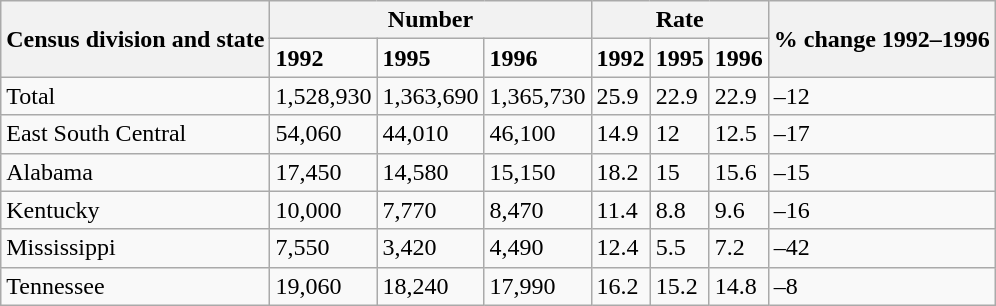<table class="wikitable">
<tr>
<th rowspan="2">Census division and state</th>
<th colspan="3">Number</th>
<th colspan="3">Rate</th>
<th rowspan="2">% change 1992–1996</th>
</tr>
<tr>
<td><strong>1992</strong></td>
<td><strong>1995</strong></td>
<td><strong>1996</strong></td>
<td><strong>1992</strong></td>
<td><strong>1995</strong></td>
<td><strong>1996</strong></td>
</tr>
<tr>
<td>Total</td>
<td>1,528,930</td>
<td>1,363,690</td>
<td>1,365,730</td>
<td>25.9</td>
<td>22.9</td>
<td>22.9</td>
<td>–12</td>
</tr>
<tr>
<td>East South Central</td>
<td>54,060</td>
<td>44,010</td>
<td>46,100</td>
<td>14.9</td>
<td>12</td>
<td>12.5</td>
<td>–17</td>
</tr>
<tr>
<td>Alabama</td>
<td>17,450</td>
<td>14,580</td>
<td>15,150</td>
<td>18.2</td>
<td>15</td>
<td>15.6</td>
<td>–15</td>
</tr>
<tr>
<td>Kentucky</td>
<td>10,000</td>
<td>7,770</td>
<td>8,470</td>
<td>11.4</td>
<td>8.8</td>
<td>9.6</td>
<td>–16</td>
</tr>
<tr>
<td>Mississippi</td>
<td>7,550</td>
<td>3,420</td>
<td>4,490</td>
<td>12.4</td>
<td>5.5</td>
<td>7.2</td>
<td>–42</td>
</tr>
<tr>
<td>Tennessee</td>
<td>19,060</td>
<td>18,240</td>
<td>17,990</td>
<td>16.2</td>
<td>15.2</td>
<td>14.8</td>
<td>–8</td>
</tr>
</table>
